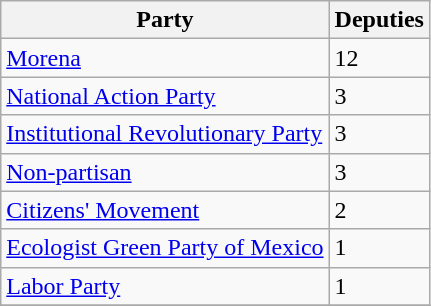<table class="wikitable">
<tr>
<th>Party</th>
<th>Deputies</th>
</tr>
<tr>
<td><a href='#'>Morena</a></td>
<td>12</td>
</tr>
<tr>
<td><a href='#'>National Action Party</a></td>
<td>3</td>
</tr>
<tr>
<td><a href='#'>Institutional Revolutionary Party</a></td>
<td>3</td>
</tr>
<tr>
<td><a href='#'>Non-partisan</a></td>
<td>3</td>
</tr>
<tr>
<td><a href='#'>Citizens' Movement</a></td>
<td>2</td>
</tr>
<tr>
<td><a href='#'>Ecologist Green Party of Mexico</a></td>
<td>1</td>
</tr>
<tr>
<td><a href='#'>Labor Party</a></td>
<td>1</td>
</tr>
<tr>
</tr>
</table>
